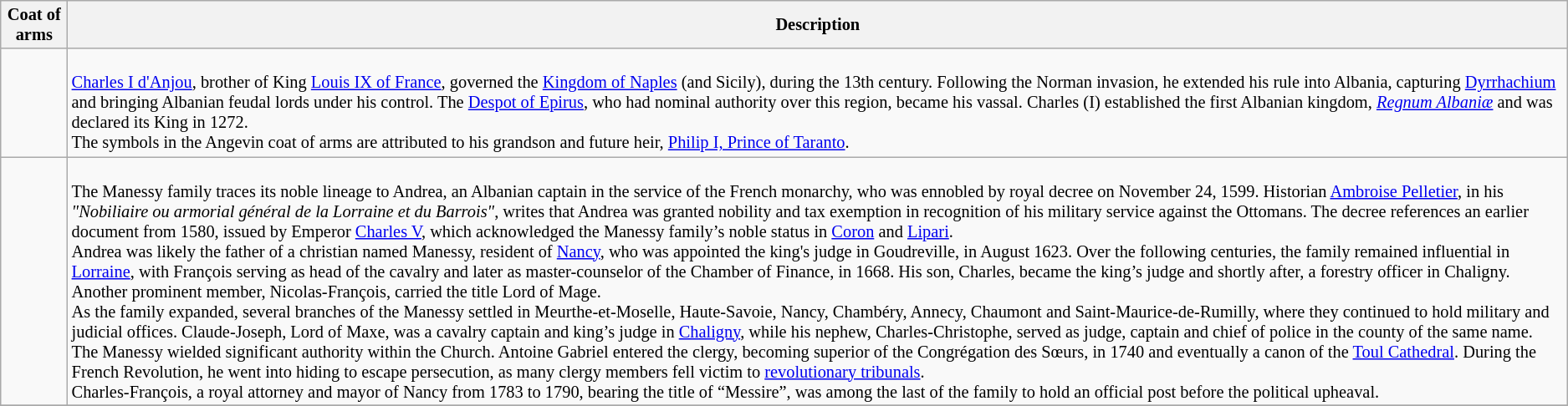<table class="wikitable" style="font-size:85%;">
<tr>
<th>Coat of arms</th>
<th>Description</th>
</tr>
<tr>
<td align="center"></td>
<td><br><a href='#'>Charles I d'Anjou</a>, brother of King <a href='#'>Louis IX of France</a>, governed the <a href='#'>Kingdom of Naples</a> (and Sicily), during the 13th century. Following the Norman invasion, he extended his rule into Albania, capturing <a href='#'>Dyrrhachium</a> and bringing Albanian feudal lords under his control. The <a href='#'>Despot of Epirus</a>, who had nominal authority over this region, became his vassal. Charles (I) established the first Albanian kingdom, <em><a href='#'>Regnum Albaniæ</a></em> and was declared its King in 1272.<br>The symbols in the Angevin coat of arms are attributed to his grandson and future heir, <a href='#'>Philip I, Prince of Taranto</a>.<br></td>
</tr>
<tr>
<td align="center"></td>
<td><br>The Manessy family traces its noble lineage to Andrea, an Albanian captain in the service of the French monarchy, who was ennobled by royal decree on November 24, 1599. Historian <a href='#'>Ambroise Pelletier</a>, in his <em>"Nobiliaire ou armorial général de la Lorraine et du Barrois"</em>, writes that Andrea was granted nobility and tax exemption in recognition of his military service against the Ottomans. The decree references an earlier document from 1580, issued by Emperor <a href='#'>Charles V</a>, which acknowledged the Manessy family’s noble status in <a href='#'>Coron</a> and <a href='#'>Lipari</a>.<br>Andrea was likely the father of a christian named Manessy, resident of <a href='#'>Nancy</a>, who was appointed the king's judge in Goudreville, in August 1623. Over the following centuries, the family remained influential in <a href='#'>Lorraine</a>, with François serving as head of the cavalry and later as master-counselor of the Chamber of Finance, in 1668. His son, Charles, became the king’s judge and shortly after, a forestry officer in Chaligny. Another prominent member, Nicolas-François, carried the title Lord of Mage.<br>As the family expanded, several branches of the Manessy settled in Meurthe-et-Moselle, Haute-Savoie, Nancy, Chambéry, Annecy, Chaumont and Saint-Maurice-de-Rumilly, where they continued to hold military and judicial offices. Claude-Joseph, Lord of Maxe, was a cavalry captain and king’s judge in <a href='#'>Chaligny</a>, while his nephew, Charles-Christophe, served as judge, captain and chief of police in the county of the same name.<br>The Manessy wielded significant authority within the Church. Antoine Gabriel entered the clergy, becoming superior of the Congrégation des Sœurs, in 1740 and eventually a canon of the <a href='#'>Toul Cathedral</a>. During the French Revolution, he went into hiding to escape persecution, as many clergy members fell victim to <a href='#'>revolutionary tribunals</a>.<br>Charles-François, a royal attorney and mayor of Nancy from 1783 to 1790, bearing the title of “Messire”, was among the last of the family to hold an official post before the political upheaval.<br></td>
</tr>
<tr>
</tr>
</table>
